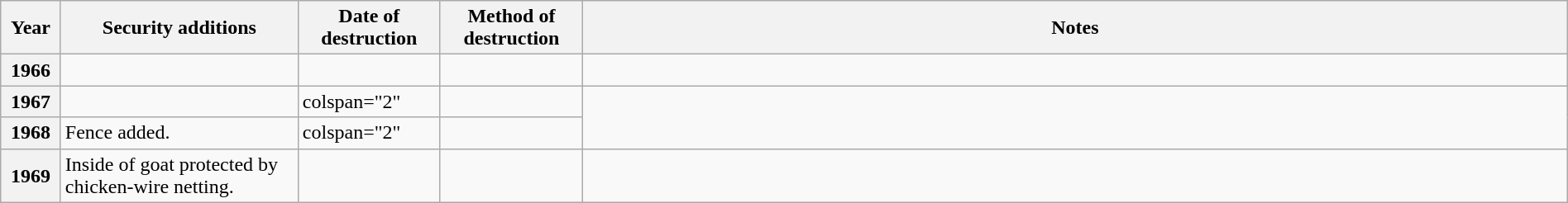<table class="sortable wikitable" style="width: 100%;">
<tr>
<th scope="col" width="40">Year</th>
<th scope="col" width="180">Security additions</th>
<th scope="col" width="105">Date of destruction</th>
<th scope="col" width="105">Method of destruction</th>
<th scope="col" width="770">Notes</th>
</tr>
<tr>
<th scope="row">1966</th>
<td></td>
<td></td>
<td></td>
<td></td>
</tr>
<tr>
<th scope="row">1967</th>
<td></td>
<td>colspan="2" </td>
<td></td>
</tr>
<tr>
<th scope="row">1968</th>
<td>Fence added.</td>
<td>colspan="2" </td>
<td></td>
</tr>
<tr>
<th scope="row">1969</th>
<td>Inside of goat protected by chicken-wire netting.</td>
<td></td>
<td></td>
<td></td>
</tr>
</table>
